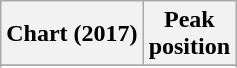<table class="wikitable sortable plainrowheaders" style="text-align:center">
<tr>
<th scope="col">Chart (2017)</th>
<th scope="col">Peak<br> position</th>
</tr>
<tr>
</tr>
<tr>
</tr>
<tr>
</tr>
<tr>
</tr>
</table>
